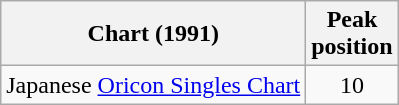<table class="wikitable">
<tr>
<th>Chart (1991)</th>
<th>Peak<br>position</th>
</tr>
<tr>
<td>Japanese <a href='#'>Oricon Singles Chart</a></td>
<td align="center">10</td>
</tr>
</table>
